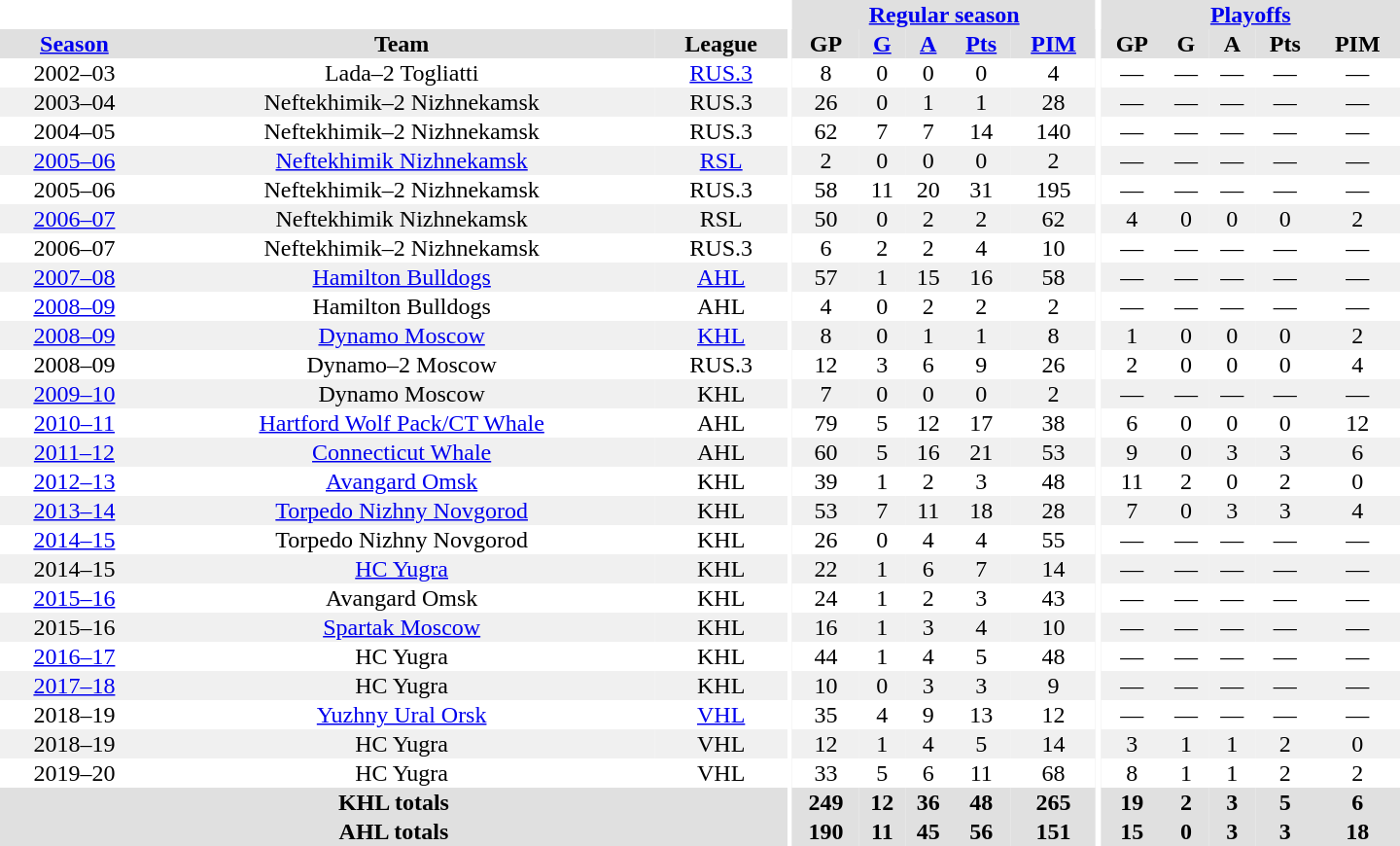<table border="0" cellpadding="1" cellspacing="0" style="text-align:center; width:60em">
<tr bgcolor="#e0e0e0">
<th colspan="3" bgcolor="#ffffff"></th>
<th rowspan="99" bgcolor="#ffffff"></th>
<th colspan="5"><a href='#'>Regular season</a></th>
<th rowspan="99" bgcolor="#ffffff"></th>
<th colspan="5"><a href='#'>Playoffs</a></th>
</tr>
<tr bgcolor="#e0e0e0">
<th><a href='#'>Season</a></th>
<th>Team</th>
<th>League</th>
<th>GP</th>
<th><a href='#'>G</a></th>
<th><a href='#'>A</a></th>
<th><a href='#'>Pts</a></th>
<th><a href='#'>PIM</a></th>
<th>GP</th>
<th>G</th>
<th>A</th>
<th>Pts</th>
<th>PIM</th>
</tr>
<tr>
<td>2002–03</td>
<td>Lada–2 Togliatti</td>
<td><a href='#'>RUS.3</a></td>
<td>8</td>
<td>0</td>
<td>0</td>
<td>0</td>
<td>4</td>
<td>—</td>
<td>—</td>
<td>—</td>
<td>—</td>
<td>—</td>
</tr>
<tr bgcolor="#f0f0f0">
<td>2003–04</td>
<td>Neftekhimik–2 Nizhnekamsk</td>
<td>RUS.3</td>
<td>26</td>
<td>0</td>
<td>1</td>
<td>1</td>
<td>28</td>
<td>—</td>
<td>—</td>
<td>—</td>
<td>—</td>
<td>—</td>
</tr>
<tr>
<td>2004–05</td>
<td>Neftekhimik–2 Nizhnekamsk</td>
<td>RUS.3</td>
<td>62</td>
<td>7</td>
<td>7</td>
<td>14</td>
<td>140</td>
<td>—</td>
<td>—</td>
<td>—</td>
<td>—</td>
<td>—</td>
</tr>
<tr bgcolor="#f0f0f0">
<td><a href='#'>2005–06</a></td>
<td><a href='#'>Neftekhimik Nizhnekamsk</a></td>
<td><a href='#'>RSL</a></td>
<td>2</td>
<td>0</td>
<td>0</td>
<td>0</td>
<td>2</td>
<td>—</td>
<td>—</td>
<td>—</td>
<td>—</td>
<td>—</td>
</tr>
<tr>
<td>2005–06</td>
<td>Neftekhimik–2 Nizhnekamsk</td>
<td>RUS.3</td>
<td>58</td>
<td>11</td>
<td>20</td>
<td>31</td>
<td>195</td>
<td>—</td>
<td>—</td>
<td>—</td>
<td>—</td>
<td>—</td>
</tr>
<tr bgcolor="#f0f0f0">
<td><a href='#'>2006–07</a></td>
<td>Neftekhimik Nizhnekamsk</td>
<td>RSL</td>
<td>50</td>
<td>0</td>
<td>2</td>
<td>2</td>
<td>62</td>
<td>4</td>
<td>0</td>
<td>0</td>
<td>0</td>
<td>2</td>
</tr>
<tr>
<td>2006–07</td>
<td>Neftekhimik–2 Nizhnekamsk</td>
<td>RUS.3</td>
<td>6</td>
<td>2</td>
<td>2</td>
<td>4</td>
<td>10</td>
<td>—</td>
<td>—</td>
<td>—</td>
<td>—</td>
<td>—</td>
</tr>
<tr bgcolor="#f0f0f0">
<td><a href='#'>2007–08</a></td>
<td><a href='#'>Hamilton Bulldogs</a></td>
<td><a href='#'>AHL</a></td>
<td>57</td>
<td>1</td>
<td>15</td>
<td>16</td>
<td>58</td>
<td>—</td>
<td>—</td>
<td>—</td>
<td>—</td>
<td>—</td>
</tr>
<tr>
<td><a href='#'>2008–09</a></td>
<td>Hamilton Bulldogs</td>
<td>AHL</td>
<td>4</td>
<td>0</td>
<td>2</td>
<td>2</td>
<td>2</td>
<td>—</td>
<td>—</td>
<td>—</td>
<td>—</td>
<td>—</td>
</tr>
<tr bgcolor="#f0f0f0">
<td><a href='#'>2008–09</a></td>
<td><a href='#'>Dynamo Moscow</a></td>
<td><a href='#'>KHL</a></td>
<td>8</td>
<td>0</td>
<td>1</td>
<td>1</td>
<td>8</td>
<td>1</td>
<td>0</td>
<td>0</td>
<td>0</td>
<td>2</td>
</tr>
<tr>
<td>2008–09</td>
<td>Dynamo–2 Moscow</td>
<td>RUS.3</td>
<td>12</td>
<td>3</td>
<td>6</td>
<td>9</td>
<td>26</td>
<td>2</td>
<td>0</td>
<td>0</td>
<td>0</td>
<td>4</td>
</tr>
<tr bgcolor="#f0f0f0">
<td><a href='#'>2009–10</a></td>
<td>Dynamo Moscow</td>
<td>KHL</td>
<td>7</td>
<td>0</td>
<td>0</td>
<td>0</td>
<td>2</td>
<td>—</td>
<td>—</td>
<td>—</td>
<td>—</td>
<td>—</td>
</tr>
<tr>
<td><a href='#'>2010–11</a></td>
<td><a href='#'>Hartford Wolf Pack/CT Whale</a></td>
<td>AHL</td>
<td>79</td>
<td>5</td>
<td>12</td>
<td>17</td>
<td>38</td>
<td>6</td>
<td>0</td>
<td>0</td>
<td>0</td>
<td>12</td>
</tr>
<tr bgcolor="#f0f0f0">
<td><a href='#'>2011–12</a></td>
<td><a href='#'>Connecticut Whale</a></td>
<td>AHL</td>
<td>60</td>
<td>5</td>
<td>16</td>
<td>21</td>
<td>53</td>
<td>9</td>
<td>0</td>
<td>3</td>
<td>3</td>
<td>6</td>
</tr>
<tr>
<td><a href='#'>2012–13</a></td>
<td><a href='#'>Avangard Omsk</a></td>
<td>KHL</td>
<td>39</td>
<td>1</td>
<td>2</td>
<td>3</td>
<td>48</td>
<td>11</td>
<td>2</td>
<td>0</td>
<td>2</td>
<td>0</td>
</tr>
<tr bgcolor="#f0f0f0">
<td><a href='#'>2013–14</a></td>
<td><a href='#'>Torpedo Nizhny Novgorod</a></td>
<td>KHL</td>
<td>53</td>
<td>7</td>
<td>11</td>
<td>18</td>
<td>28</td>
<td>7</td>
<td>0</td>
<td>3</td>
<td>3</td>
<td>4</td>
</tr>
<tr>
<td><a href='#'>2014–15</a></td>
<td>Torpedo Nizhny Novgorod</td>
<td>KHL</td>
<td>26</td>
<td>0</td>
<td>4</td>
<td>4</td>
<td>55</td>
<td>—</td>
<td>—</td>
<td>—</td>
<td>—</td>
<td>—</td>
</tr>
<tr bgcolor="#f0f0f0">
<td>2014–15</td>
<td><a href='#'>HC Yugra</a></td>
<td>KHL</td>
<td>22</td>
<td>1</td>
<td>6</td>
<td>7</td>
<td>14</td>
<td>—</td>
<td>—</td>
<td>—</td>
<td>—</td>
<td>—</td>
</tr>
<tr>
<td><a href='#'>2015–16</a></td>
<td>Avangard Omsk</td>
<td>KHL</td>
<td>24</td>
<td>1</td>
<td>2</td>
<td>3</td>
<td>43</td>
<td>—</td>
<td>—</td>
<td>—</td>
<td>—</td>
<td>—</td>
</tr>
<tr bgcolor="#f0f0f0">
<td>2015–16</td>
<td><a href='#'>Spartak Moscow</a></td>
<td>KHL</td>
<td>16</td>
<td>1</td>
<td>3</td>
<td>4</td>
<td>10</td>
<td>—</td>
<td>—</td>
<td>—</td>
<td>—</td>
<td>—</td>
</tr>
<tr>
<td><a href='#'>2016–17</a></td>
<td>HC Yugra</td>
<td>KHL</td>
<td>44</td>
<td>1</td>
<td>4</td>
<td>5</td>
<td>48</td>
<td>—</td>
<td>—</td>
<td>—</td>
<td>—</td>
<td>—</td>
</tr>
<tr bgcolor="#f0f0f0">
<td><a href='#'>2017–18</a></td>
<td>HC Yugra</td>
<td>KHL</td>
<td>10</td>
<td>0</td>
<td>3</td>
<td>3</td>
<td>9</td>
<td>—</td>
<td>—</td>
<td>—</td>
<td>—</td>
<td>—</td>
</tr>
<tr>
<td>2018–19</td>
<td><a href='#'>Yuzhny Ural Orsk</a></td>
<td><a href='#'>VHL</a></td>
<td>35</td>
<td>4</td>
<td>9</td>
<td>13</td>
<td>12</td>
<td>—</td>
<td>—</td>
<td>—</td>
<td>—</td>
<td>—</td>
</tr>
<tr bgcolor="#f0f0f0">
<td>2018–19</td>
<td>HC Yugra</td>
<td>VHL</td>
<td>12</td>
<td>1</td>
<td>4</td>
<td>5</td>
<td>14</td>
<td>3</td>
<td>1</td>
<td>1</td>
<td>2</td>
<td>0</td>
</tr>
<tr>
<td>2019–20</td>
<td>HC Yugra</td>
<td>VHL</td>
<td>33</td>
<td>5</td>
<td>6</td>
<td>11</td>
<td>68</td>
<td>8</td>
<td>1</td>
<td>1</td>
<td>2</td>
<td>2</td>
</tr>
<tr bgcolor="#e0e0e0">
<th colspan="3">KHL totals</th>
<th>249</th>
<th>12</th>
<th>36</th>
<th>48</th>
<th>265</th>
<th>19</th>
<th>2</th>
<th>3</th>
<th>5</th>
<th>6</th>
</tr>
<tr bgcolor="#e0e0e0">
<th colspan="3">AHL totals</th>
<th>190</th>
<th>11</th>
<th>45</th>
<th>56</th>
<th>151</th>
<th>15</th>
<th>0</th>
<th>3</th>
<th>3</th>
<th>18</th>
</tr>
</table>
